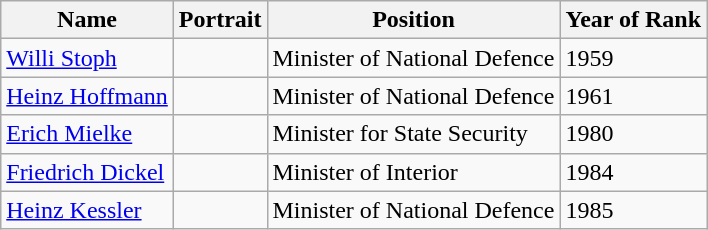<table class="wikitable sortable">
<tr>
<th scope="col">Name</th>
<th scope="col"  class="unsortable">Portrait</th>
<th scope="col">Position</th>
<th scope="col">Year of Rank</th>
</tr>
<tr>
<td><a href='#'>Willi Stoph</a></td>
<td></td>
<td>Minister of National Defence</td>
<td>1959</td>
</tr>
<tr>
<td><a href='#'>Heinz Hoffmann</a></td>
<td></td>
<td>Minister of National Defence</td>
<td>1961</td>
</tr>
<tr>
<td><a href='#'>Erich Mielke</a></td>
<td></td>
<td>Minister for State Security</td>
<td>1980</td>
</tr>
<tr>
<td><a href='#'>Friedrich Dickel</a></td>
<td></td>
<td>Minister of Interior</td>
<td>1984</td>
</tr>
<tr>
<td><a href='#'>Heinz Kessler</a></td>
<td></td>
<td>Minister of National Defence</td>
<td>1985</td>
</tr>
</table>
